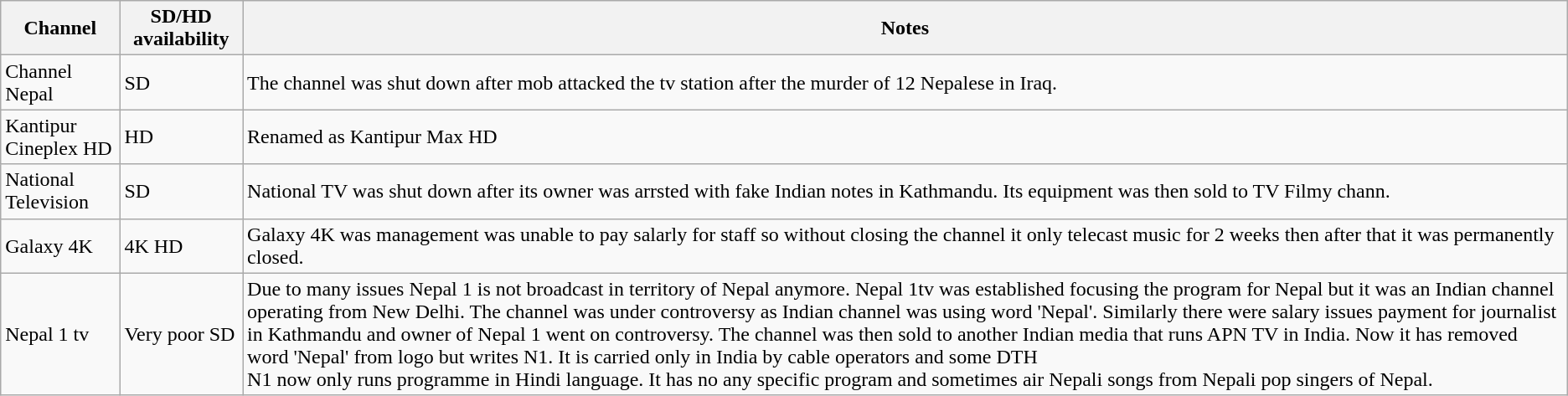<table class="wikitable">
<tr>
<th>Channel</th>
<th>SD/HD availability</th>
<th>Notes</th>
</tr>
<tr>
<td>Channel Nepal</td>
<td>SD</td>
<td>The channel was shut down after mob attacked the tv station after the murder of 12 Nepalese in Iraq.</td>
</tr>
<tr>
<td>Kantipur Cineplex HD</td>
<td>HD</td>
<td>Renamed as Kantipur Max HD</td>
</tr>
<tr>
<td>National Television</td>
<td>SD</td>
<td>National TV was shut down after its owner was arrsted with fake Indian notes in Kathmandu. Its equipment was then sold to TV Filmy chann.</td>
</tr>
<tr>
<td>Galaxy 4K</td>
<td>4K HD</td>
<td>Galaxy 4K was management was unable to pay salarly for staff so without closing the channel it only telecast music for 2 weeks then after that it was permanently closed.</td>
</tr>
<tr>
<td>Nepal 1 tv</td>
<td>Very poor SD</td>
<td>Due to many issues Nepal 1 is not broadcast in territory of Nepal anymore. Nepal 1tv was established focusing the program for Nepal but it was an Indian channel operating from New Delhi. The channel was under controversy as Indian channel was using word 'Nepal'. Similarly there were salary issues payment for journalist in Kathmandu and owner of Nepal 1 went on controversy. The channel was then sold to another Indian media that runs APN TV in India. Now it has removed word 'Nepal' from logo but writes N1. It is carried only in India by cable operators and some DTH<br>N1 now only runs programme in Hindi language. It has no any specific program and sometimes air Nepali songs from Nepali pop singers of Nepal.</td>
</tr>
</table>
